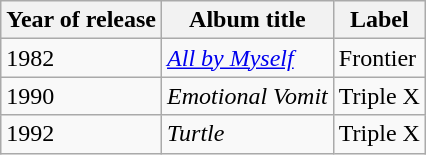<table class="wikitable">
<tr>
<th>Year of release</th>
<th>Album title</th>
<th>Label</th>
</tr>
<tr>
<td>1982</td>
<td><em><a href='#'>All by Myself</a></em></td>
<td>Frontier</td>
</tr>
<tr>
<td>1990</td>
<td><em>Emotional Vomit</em></td>
<td>Triple X</td>
</tr>
<tr>
<td>1992</td>
<td><em>Turtle</em></td>
<td>Triple X</td>
</tr>
</table>
